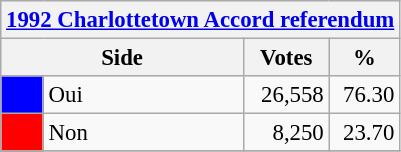<table class="wikitable" style="font-size: 95%; clear:both">
<tr style="background-color:#E9E9E9">
<th colspan=4><a href='#'>1992 Charlottetown Accord referendum</a></th>
</tr>
<tr style="background-color:#E9E9E9">
<th colspan=2 style="width: 130px">Side</th>
<th style="width: 50px">Votes</th>
<th style="width: 40px">%</th>
</tr>
<tr>
<td bgcolor="blue"></td>
<td>Oui</td>
<td align="right">26,558</td>
<td align="right">76.30</td>
</tr>
<tr>
<td bgcolor="red"></td>
<td>Non</td>
<td align="right">8,250</td>
<td align="right">23.70</td>
</tr>
<tr>
</tr>
</table>
